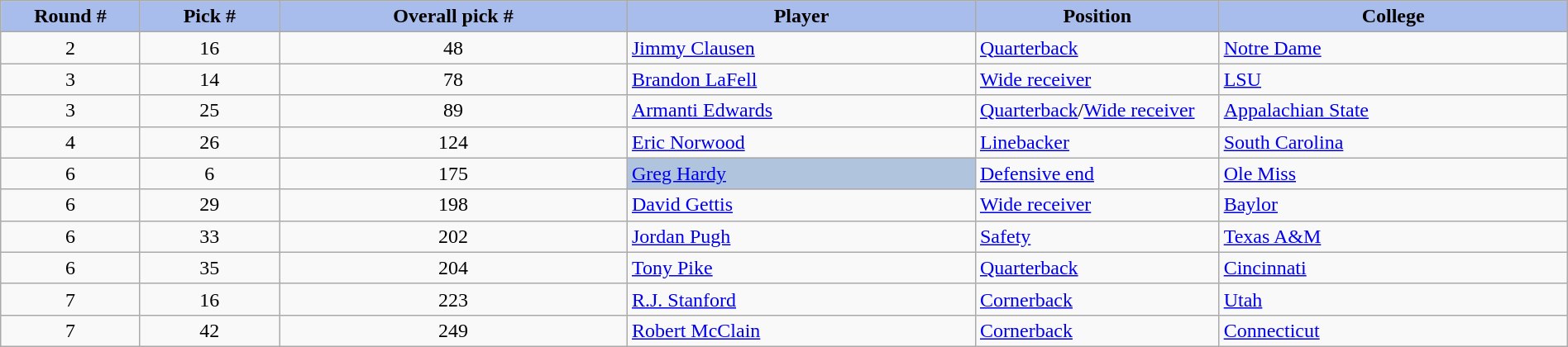<table class="wikitable" style="width: 100%">
<tr>
<th style="background:#A8BDEC;" width=8%>Round #</th>
<th width=8% style="background:#A8BDEC;">Pick #</th>
<th width=20% style="background:#A8BDEC;">Overall pick #</th>
<th width=20% style="background:#A8BDEC;">Player</th>
<th width=14% style="background:#A8BDEC;">Position</th>
<th width=20% style="background:#A8BDEC;">College</th>
</tr>
<tr>
<td align=center>2</td>
<td align=center>16</td>
<td align=center>48</td>
<td><a href='#'>Jimmy Clausen</a></td>
<td><a href='#'>Quarterback</a></td>
<td><a href='#'>Notre Dame</a></td>
</tr>
<tr>
<td align=center>3</td>
<td align=center>14</td>
<td align=center>78</td>
<td><a href='#'>Brandon LaFell</a></td>
<td><a href='#'>Wide receiver</a></td>
<td><a href='#'>LSU</a></td>
</tr>
<tr>
<td align=center>3</td>
<td align=center>25</td>
<td align=center>89</td>
<td><a href='#'>Armanti Edwards</a></td>
<td><a href='#'>Quarterback</a>/<a href='#'>Wide receiver</a></td>
<td><a href='#'>Appalachian State</a></td>
</tr>
<tr>
<td align=center>4</td>
<td align=center>26</td>
<td align=center>124</td>
<td><a href='#'>Eric Norwood</a></td>
<td><a href='#'>Linebacker</a></td>
<td><a href='#'>South Carolina</a></td>
</tr>
<tr>
<td align=center>6</td>
<td align=center>6</td>
<td align=center>175</td>
<td bgcolor=lightsteelblue><a href='#'>Greg Hardy</a></td>
<td><a href='#'>Defensive end</a></td>
<td><a href='#'>Ole Miss</a></td>
</tr>
<tr>
<td align=center>6</td>
<td align=center>29</td>
<td align=center>198</td>
<td><a href='#'>David Gettis</a></td>
<td><a href='#'>Wide receiver</a></td>
<td><a href='#'>Baylor</a></td>
</tr>
<tr>
<td align=center>6</td>
<td align=center>33</td>
<td align=center>202</td>
<td><a href='#'>Jordan Pugh</a></td>
<td><a href='#'>Safety</a></td>
<td><a href='#'>Texas A&M</a></td>
</tr>
<tr>
<td align=center>6</td>
<td align=center>35</td>
<td align=center>204</td>
<td><a href='#'>Tony Pike</a></td>
<td><a href='#'>Quarterback</a></td>
<td><a href='#'>Cincinnati</a></td>
</tr>
<tr>
<td align=center>7</td>
<td align=center>16</td>
<td align=center>223</td>
<td><a href='#'>R.J. Stanford</a></td>
<td><a href='#'>Cornerback</a></td>
<td><a href='#'>Utah</a></td>
</tr>
<tr>
<td align=center>7</td>
<td align=center>42</td>
<td align=center>249</td>
<td><a href='#'>Robert McClain</a></td>
<td><a href='#'>Cornerback</a></td>
<td><a href='#'>Connecticut</a></td>
</tr>
</table>
